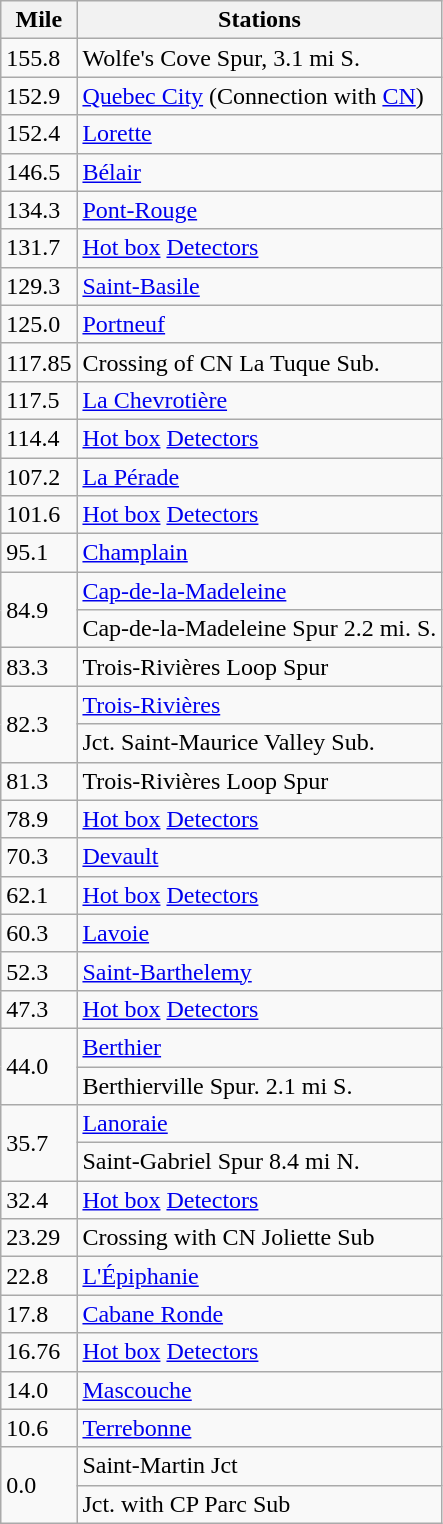<table class="wikitable">
<tr>
<th>Mile</th>
<th>Stations</th>
</tr>
<tr>
<td>155.8</td>
<td>Wolfe's Cove Spur, 3.1 mi S.</td>
</tr>
<tr>
<td>152.9</td>
<td><a href='#'>Quebec City</a> (Connection with <a href='#'>CN</a>)</td>
</tr>
<tr>
<td>152.4</td>
<td><a href='#'>Lorette</a></td>
</tr>
<tr>
<td>146.5</td>
<td><a href='#'>Bélair</a></td>
</tr>
<tr>
<td>134.3</td>
<td><a href='#'>Pont-Rouge</a></td>
</tr>
<tr>
<td>131.7</td>
<td><a href='#'>Hot box</a> <a href='#'>Detectors</a></td>
</tr>
<tr>
<td>129.3</td>
<td><a href='#'>Saint-Basile</a></td>
</tr>
<tr>
<td>125.0</td>
<td><a href='#'>Portneuf</a></td>
</tr>
<tr>
<td>117.85</td>
<td>Crossing of CN La Tuque Sub.</td>
</tr>
<tr>
<td>117.5</td>
<td><a href='#'>La Chevrotière</a></td>
</tr>
<tr>
<td>114.4</td>
<td><a href='#'>Hot box</a> <a href='#'>Detectors</a></td>
</tr>
<tr>
<td>107.2</td>
<td><a href='#'>La Pérade</a></td>
</tr>
<tr>
<td>101.6</td>
<td><a href='#'>Hot box</a> <a href='#'>Detectors</a></td>
</tr>
<tr>
<td>95.1</td>
<td><a href='#'>Champlain</a></td>
</tr>
<tr>
<td Rowspan="2">84.9</td>
<td><a href='#'>Cap-de-la-Madeleine</a></td>
</tr>
<tr>
<td>Cap-de-la-Madeleine Spur 2.2 mi. S.</td>
</tr>
<tr>
<td>83.3</td>
<td>Trois-Rivières Loop Spur</td>
</tr>
<tr>
<td Rowspan="2">82.3</td>
<td><a href='#'>Trois-Rivières</a></td>
</tr>
<tr>
<td>Jct. Saint-Maurice Valley Sub.</td>
</tr>
<tr>
<td>81.3</td>
<td>Trois-Rivières Loop Spur</td>
</tr>
<tr>
<td>78.9</td>
<td><a href='#'>Hot box</a> <a href='#'>Detectors</a></td>
</tr>
<tr>
<td>70.3</td>
<td><a href='#'>Devault</a></td>
</tr>
<tr>
<td>62.1</td>
<td><a href='#'>Hot box</a> <a href='#'>Detectors</a></td>
</tr>
<tr>
<td>60.3</td>
<td><a href='#'>Lavoie</a> </td>
</tr>
<tr>
<td>52.3</td>
<td><a href='#'>Saint-Barthelemy</a></td>
</tr>
<tr>
<td>47.3</td>
<td><a href='#'>Hot box</a> <a href='#'>Detectors</a></td>
</tr>
<tr>
<td Rowspan="2">44.0</td>
<td><a href='#'>Berthier</a></td>
</tr>
<tr>
<td>Berthierville Spur. 2.1 mi S.</td>
</tr>
<tr>
<td Rowspan="2">35.7</td>
<td><a href='#'>Lanoraie</a></td>
</tr>
<tr>
<td>Saint-Gabriel Spur 8.4 mi N.</td>
</tr>
<tr>
<td>32.4</td>
<td><a href='#'>Hot box</a> <a href='#'>Detectors</a></td>
</tr>
<tr>
<td>23.29</td>
<td>Crossing with CN Joliette Sub</td>
</tr>
<tr>
<td>22.8</td>
<td><a href='#'>L'Épiphanie</a></td>
</tr>
<tr>
<td>17.8</td>
<td><a href='#'>Cabane Ronde</a></td>
</tr>
<tr>
<td>16.76</td>
<td><a href='#'>Hot box</a> <a href='#'>Detectors</a></td>
</tr>
<tr>
<td>14.0</td>
<td><a href='#'>Mascouche</a></td>
</tr>
<tr>
<td>10.6</td>
<td><a href='#'>Terrebonne</a></td>
</tr>
<tr>
<td Rowspan="2">0.0</td>
<td>Saint-Martin Jct</td>
</tr>
<tr>
<td>Jct. with CP Parc Sub</td>
</tr>
</table>
